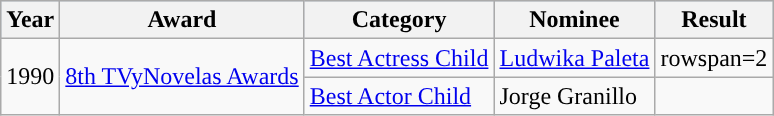<table class="wikitable">
<tr style="background:#b0c4de;">
<th>Year</th>
<th>Award</th>
<th>Category</th>
<th>Nominee</th>
<th>Result</th>
</tr>
<tr>
<td rowspan=2>1990</td>
<td rowspan=2><a href='#'>8th TVyNovelas Awards</a></td>
<td><a href='#'>Best Actress Child</a></td>
<td><a href='#'>Ludwika Paleta</a></td>
<td>rowspan=2 </td>
</tr>
<tr>
<td><a href='#'>Best Actor Child</a></td>
<td>Jorge Granillo</td>
</tr>
</table>
